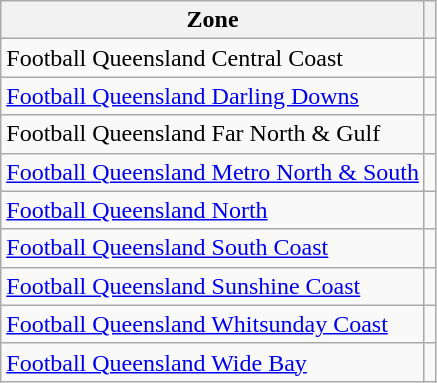<table class="wikitable">
<tr>
<th>Zone</th>
<th></th>
</tr>
<tr>
<td>Football Queensland Central Coast</td>
<td></td>
</tr>
<tr>
<td><a href='#'>Football Queensland Darling Downs</a></td>
<td></td>
</tr>
<tr>
<td>Football Queensland Far North & Gulf</td>
<td></td>
</tr>
<tr>
<td><a href='#'>Football Queensland Metro North & South</a></td>
<td></td>
</tr>
<tr>
<td><a href='#'>Football Queensland North</a></td>
<td></td>
</tr>
<tr>
<td><a href='#'>Football Queensland South Coast</a></td>
<td></td>
</tr>
<tr>
<td><a href='#'>Football Queensland Sunshine Coast</a></td>
<td></td>
</tr>
<tr>
<td><a href='#'>Football Queensland Whitsunday Coast</a></td>
<td></td>
</tr>
<tr>
<td><a href='#'>Football Queensland Wide Bay</a></td>
<td></td>
</tr>
</table>
